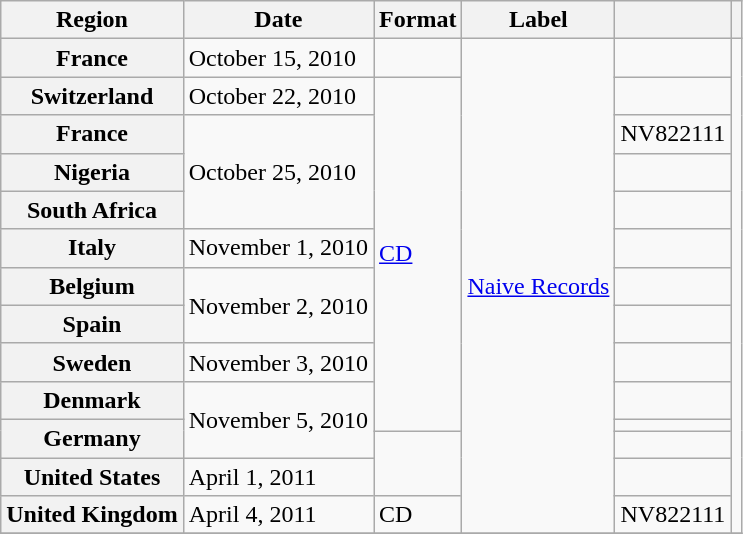<table class="wikitable plainrowheaders">
<tr>
<th scope="col">Region</th>
<th scope="col">Date</th>
<th scope="col">Format</th>
<th scope="col">Label</th>
<th scope="col"></th>
<th scope="col"></th>
</tr>
<tr>
<th scope="row">France</th>
<td>October 15, 2010</td>
<td></td>
<td rowspan="14"><a href='#'>Naive Records</a></td>
<td></td>
<td rowspan="14"></td>
</tr>
<tr>
<th scope="row">Switzerland</th>
<td>October 22, 2010</td>
<td rowspan="10"><a href='#'>CD</a></td>
<td></td>
</tr>
<tr>
<th scope="row">France</th>
<td rowspan="3">October 25, 2010</td>
<td>NV822111</td>
</tr>
<tr>
<th scope="row">Nigeria</th>
<td></td>
</tr>
<tr>
<th scope="row">South Africa</th>
<td></td>
</tr>
<tr>
<th scope="row">Italy</th>
<td>November 1, 2010</td>
<td></td>
</tr>
<tr>
<th scope="row">Belgium</th>
<td rowspan="2">November 2, 2010</td>
<td></td>
</tr>
<tr>
<th scope="row">Spain</th>
<td></td>
</tr>
<tr>
<th scope="row">Sweden</th>
<td>November 3, 2010</td>
<td></td>
</tr>
<tr>
<th scope="row">Denmark</th>
<td rowspan="3">November 5, 2010</td>
<td></td>
</tr>
<tr>
<th scope="row" rowspan="2">Germany</th>
<td></td>
</tr>
<tr>
<td rowspan="2"></td>
<td></td>
</tr>
<tr>
<th scope="row">United States</th>
<td>April 1, 2011</td>
<td></td>
</tr>
<tr>
<th scope="row">United Kingdom</th>
<td>April 4, 2011</td>
<td>CD</td>
<td>NV822111</td>
</tr>
<tr>
</tr>
</table>
